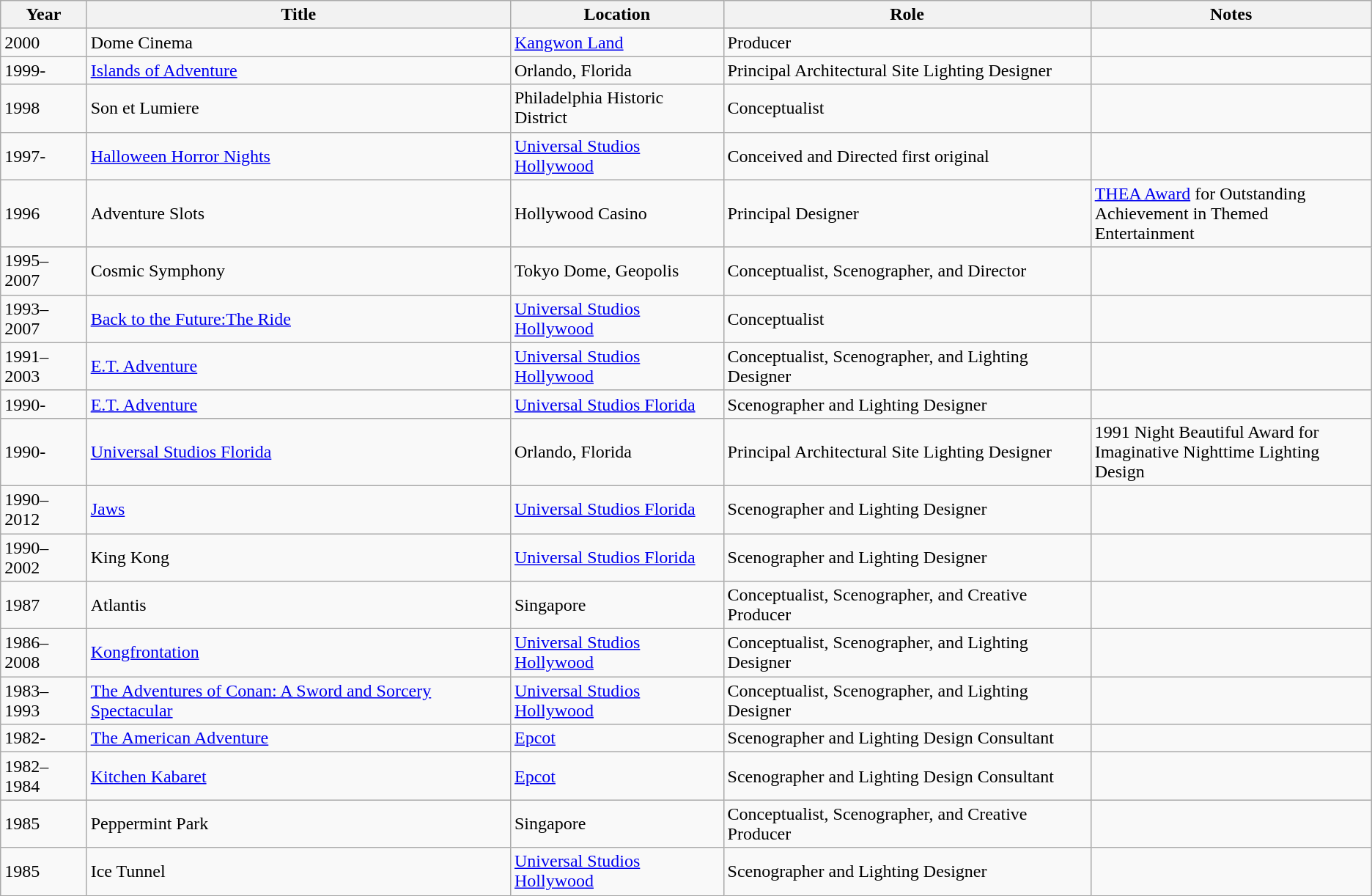<table class="wikitable">
<tr>
<th>Year</th>
<th>Title</th>
<th>Location</th>
<th>Role</th>
<th>Notes</th>
</tr>
<tr>
<td>2000</td>
<td>Dome Cinema</td>
<td><a href='#'>Kangwon Land</a></td>
<td>Producer</td>
<td></td>
</tr>
<tr>
<td>1999-</td>
<td><a href='#'>Islands of Adventure</a></td>
<td>Orlando, Florida</td>
<td>Principal Architectural Site Lighting Designer</td>
<td></td>
</tr>
<tr>
<td>1998</td>
<td>Son et Lumiere</td>
<td>Philadelphia Historic District</td>
<td>Conceptualist</td>
<td></td>
</tr>
<tr>
<td>1997-</td>
<td><a href='#'>Halloween Horror Nights</a></td>
<td><a href='#'>Universal Studios Hollywood</a></td>
<td>Conceived and Directed first original</td>
<td></td>
</tr>
<tr>
<td>1996</td>
<td>Adventure Slots</td>
<td>Hollywood Casino</td>
<td>Principal Designer</td>
<td><a href='#'>THEA Award</a> for Outstanding<br>Achievement in Themed Entertainment</td>
</tr>
<tr>
<td>1995–2007</td>
<td>Cosmic Symphony</td>
<td>Tokyo Dome, Geopolis</td>
<td>Conceptualist, Scenographer, and Director</td>
<td></td>
</tr>
<tr>
<td>1993–2007</td>
<td><a href='#'>Back to the Future:The Ride</a></td>
<td><a href='#'>Universal Studios Hollywood</a></td>
<td>Conceptualist</td>
<td></td>
</tr>
<tr>
<td>1991–2003</td>
<td><a href='#'>E.T. Adventure</a></td>
<td><a href='#'>Universal Studios Hollywood</a></td>
<td>Conceptualist, Scenographer, and Lighting Designer</td>
<td></td>
</tr>
<tr>
<td>1990-</td>
<td><a href='#'>E.T. Adventure</a></td>
<td><a href='#'>Universal Studios Florida</a></td>
<td>Scenographer and Lighting Designer</td>
<td></td>
</tr>
<tr>
<td>1990-</td>
<td><a href='#'>Universal Studios Florida</a></td>
<td>Orlando, Florida</td>
<td>Principal Architectural Site Lighting Designer</td>
<td>1991 Night Beautiful Award for<br>Imaginative Nighttime Lighting Design</td>
</tr>
<tr>
<td>1990–2012</td>
<td><a href='#'>Jaws</a></td>
<td><a href='#'>Universal Studios Florida</a></td>
<td>Scenographer and Lighting Designer</td>
<td></td>
</tr>
<tr>
<td>1990–2002</td>
<td>King Kong</td>
<td><a href='#'>Universal Studios Florida</a></td>
<td>Scenographer and Lighting Designer</td>
<td></td>
</tr>
<tr>
<td>1987</td>
<td>Atlantis</td>
<td>Singapore</td>
<td>Conceptualist, Scenographer, and Creative Producer</td>
<td></td>
</tr>
<tr>
<td>1986–2008</td>
<td><a href='#'>Kongfrontation</a></td>
<td><a href='#'>Universal Studios Hollywood</a></td>
<td>Conceptualist, Scenographer, and Lighting Designer</td>
<td></td>
</tr>
<tr>
<td>1983–1993</td>
<td><a href='#'>The Adventures of Conan: A Sword and Sorcery Spectacular</a></td>
<td><a href='#'>Universal Studios Hollywood</a></td>
<td>Conceptualist, Scenographer, and Lighting Designer</td>
<td></td>
</tr>
<tr>
<td>1982-</td>
<td><a href='#'>The American Adventure</a></td>
<td><a href='#'>Epcot</a></td>
<td>Scenographer and Lighting Design Consultant</td>
<td></td>
</tr>
<tr>
<td>1982–1984</td>
<td><a href='#'>Kitchen Kabaret</a></td>
<td><a href='#'>Epcot</a></td>
<td>Scenographer and Lighting Design Consultant</td>
<td></td>
</tr>
<tr>
<td>1985</td>
<td>Peppermint Park</td>
<td>Singapore</td>
<td>Conceptualist, Scenographer, and Creative Producer</td>
<td></td>
</tr>
<tr>
<td>1985</td>
<td>Ice Tunnel</td>
<td><a href='#'>Universal Studios Hollywood</a></td>
<td>Scenographer and Lighting Designer</td>
<td></td>
</tr>
</table>
